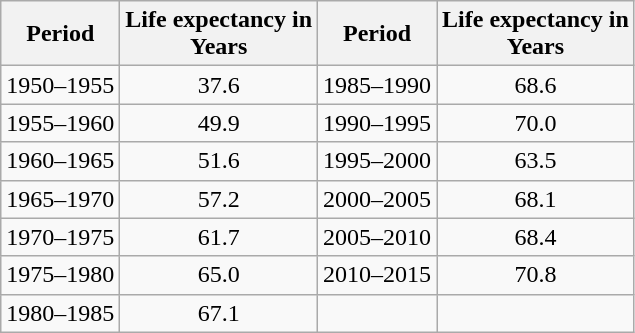<table class="wikitable" style="text-align:center">
<tr>
<th>Period</th>
<th>Life expectancy in<br>Years</th>
<th>Period</th>
<th>Life expectancy in<br>Years</th>
</tr>
<tr>
<td>1950–1955</td>
<td>37.6</td>
<td>1985–1990</td>
<td>68.6</td>
</tr>
<tr>
<td>1955–1960</td>
<td>49.9</td>
<td>1990–1995</td>
<td>70.0</td>
</tr>
<tr>
<td>1960–1965</td>
<td>51.6</td>
<td>1995–2000</td>
<td>63.5</td>
</tr>
<tr>
<td>1965–1970</td>
<td>57.2</td>
<td>2000–2005</td>
<td>68.1</td>
</tr>
<tr>
<td>1970–1975</td>
<td>61.7</td>
<td>2005–2010</td>
<td>68.4</td>
</tr>
<tr>
<td>1975–1980</td>
<td>65.0</td>
<td>2010–2015</td>
<td>70.8</td>
</tr>
<tr>
<td>1980–1985</td>
<td>67.1</td>
<td></td>
<td></td>
</tr>
</table>
